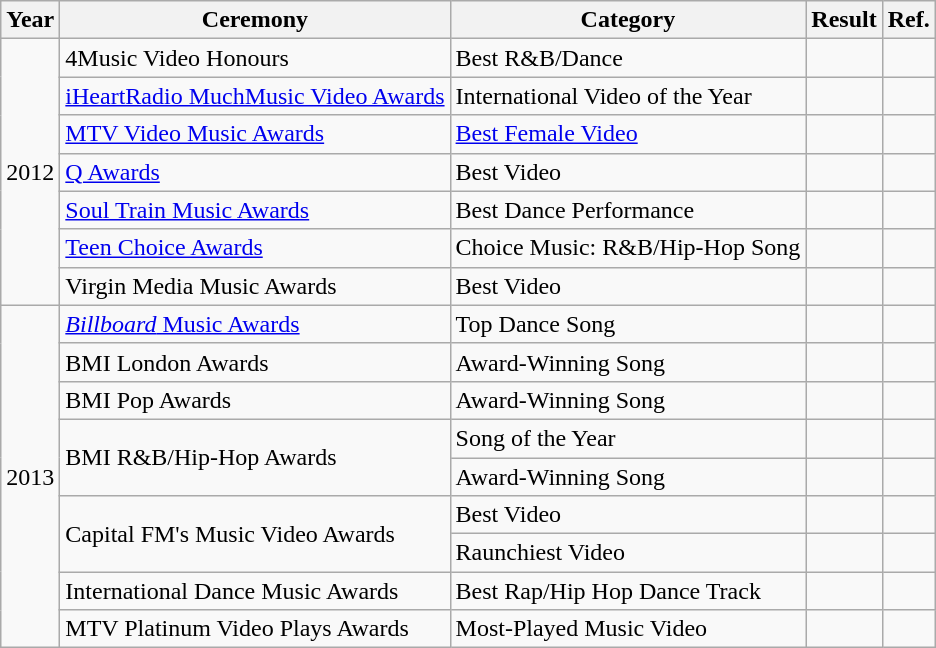<table class="sortable wikitable">
<tr>
<th>Year</th>
<th>Ceremony</th>
<th>Category</th>
<th>Result</th>
<th>Ref.</th>
</tr>
<tr>
<td rowspan="7">2012</td>
<td>4Music Video Honours</td>
<td>Best R&B/Dance</td>
<td></td>
<td style="text-align:center;"></td>
</tr>
<tr>
<td><a href='#'>iHeartRadio MuchMusic Video Awards</a></td>
<td>International Video of the Year</td>
<td></td>
<td style="text-align:center;"></td>
</tr>
<tr>
<td><a href='#'>MTV Video Music Awards</a></td>
<td><a href='#'>Best Female Video</a></td>
<td></td>
<td style="text-align:center;"></td>
</tr>
<tr>
<td><a href='#'>Q Awards</a></td>
<td>Best Video</td>
<td></td>
<td style="text-align:center;"></td>
</tr>
<tr>
<td><a href='#'>Soul Train Music Awards</a></td>
<td>Best Dance Performance</td>
<td></td>
<td style="text-align:center;"></td>
</tr>
<tr>
<td><a href='#'>Teen Choice Awards</a></td>
<td>Choice Music: R&B/Hip-Hop Song</td>
<td></td>
<td style="text-align:center;"></td>
</tr>
<tr>
<td>Virgin Media Music Awards</td>
<td>Best Video</td>
<td></td>
<td style="text-align:center;"></td>
</tr>
<tr>
<td rowspan="9">2013</td>
<td><a href='#'><em>Billboard</em> Music Awards</a></td>
<td>Top Dance Song</td>
<td></td>
<td style="text-align:center;"></td>
</tr>
<tr>
<td>BMI London Awards</td>
<td>Award-Winning Song</td>
<td></td>
<td style="text-align:center;"></td>
</tr>
<tr>
<td>BMI Pop Awards</td>
<td>Award-Winning Song</td>
<td></td>
<td style="text-align:center;"></td>
</tr>
<tr>
<td rowspan="2">BMI R&B/Hip-Hop Awards</td>
<td>Song of the Year</td>
<td></td>
<td style="text-align:center;"></td>
</tr>
<tr>
<td>Award-Winning Song</td>
<td></td>
<td style="text-align:center;"></td>
</tr>
<tr>
<td rowspan="2">Capital FM's Music Video Awards</td>
<td>Best Video</td>
<td></td>
<td style="text-align:center;"></td>
</tr>
<tr>
<td>Raunchiest Video</td>
<td></td>
<td style="text-align:center;"></td>
</tr>
<tr>
<td>International Dance Music Awards</td>
<td>Best Rap/Hip Hop Dance Track</td>
<td></td>
<td style="text-align:center;"></td>
</tr>
<tr>
<td>MTV Platinum Video Plays Awards</td>
<td>Most-Played Music Video</td>
<td></td>
<td style="text-align:center;"></td>
</tr>
</table>
